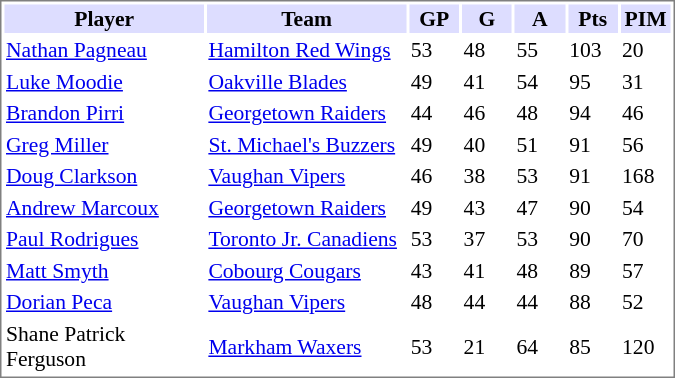<table cellpadding="0">
<tr align="left" style="vertical-align: top">
<td></td>
<td><br><table cellpadding="1" width="450px" style="font-size: 90%; border: 1px solid gray;">
<tr>
<th bgcolor="#DDDDFF" width="30%">Player</th>
<th bgcolor="#DDDDFF" width="30%">Team</th>
<th bgcolor="#DDDDFF" width="7.5%">GP</th>
<th bgcolor="#DDDDFF" width="7.5%">G</th>
<th bgcolor="#DDDDFF" width="7.5%">A</th>
<th bgcolor="#DDDDFF" width="7.5%">Pts</th>
<th bgcolor="#DDDDFF" width="7.5%">PIM</th>
</tr>
<tr>
<td><a href='#'>Nathan Pagneau</a></td>
<td><a href='#'>Hamilton Red Wings</a></td>
<td>53</td>
<td>48</td>
<td>55</td>
<td>103</td>
<td>20</td>
</tr>
<tr>
<td><a href='#'>Luke Moodie</a></td>
<td><a href='#'>Oakville Blades</a></td>
<td>49</td>
<td>41</td>
<td>54</td>
<td>95</td>
<td>31</td>
</tr>
<tr>
<td><a href='#'>Brandon Pirri</a></td>
<td><a href='#'>Georgetown Raiders</a></td>
<td>44</td>
<td>46</td>
<td>48</td>
<td>94</td>
<td>46</td>
</tr>
<tr>
<td><a href='#'>Greg Miller</a></td>
<td><a href='#'>St. Michael's Buzzers</a></td>
<td>49</td>
<td>40</td>
<td>51</td>
<td>91</td>
<td>56</td>
</tr>
<tr>
<td><a href='#'>Doug Clarkson</a></td>
<td><a href='#'>Vaughan Vipers</a></td>
<td>46</td>
<td>38</td>
<td>53</td>
<td>91</td>
<td>168</td>
</tr>
<tr>
<td><a href='#'>Andrew Marcoux</a></td>
<td><a href='#'>Georgetown Raiders</a></td>
<td>49</td>
<td>43</td>
<td>47</td>
<td>90</td>
<td>54</td>
</tr>
<tr>
<td><a href='#'>Paul Rodrigues</a></td>
<td><a href='#'>Toronto Jr. Canadiens</a></td>
<td>53</td>
<td>37</td>
<td>53</td>
<td>90</td>
<td>70</td>
</tr>
<tr>
<td><a href='#'>Matt Smyth</a></td>
<td><a href='#'>Cobourg Cougars</a></td>
<td>43</td>
<td>41</td>
<td>48</td>
<td>89</td>
<td>57</td>
</tr>
<tr>
<td><a href='#'>Dorian Peca</a></td>
<td><a href='#'>Vaughan Vipers</a></td>
<td>48</td>
<td>44</td>
<td>44</td>
<td>88</td>
<td>52</td>
</tr>
<tr>
<td>Shane Patrick Ferguson</td>
<td><a href='#'>Markham Waxers</a></td>
<td>53</td>
<td>21</td>
<td>64</td>
<td>85</td>
<td>120</td>
</tr>
</table>
</td>
</tr>
</table>
